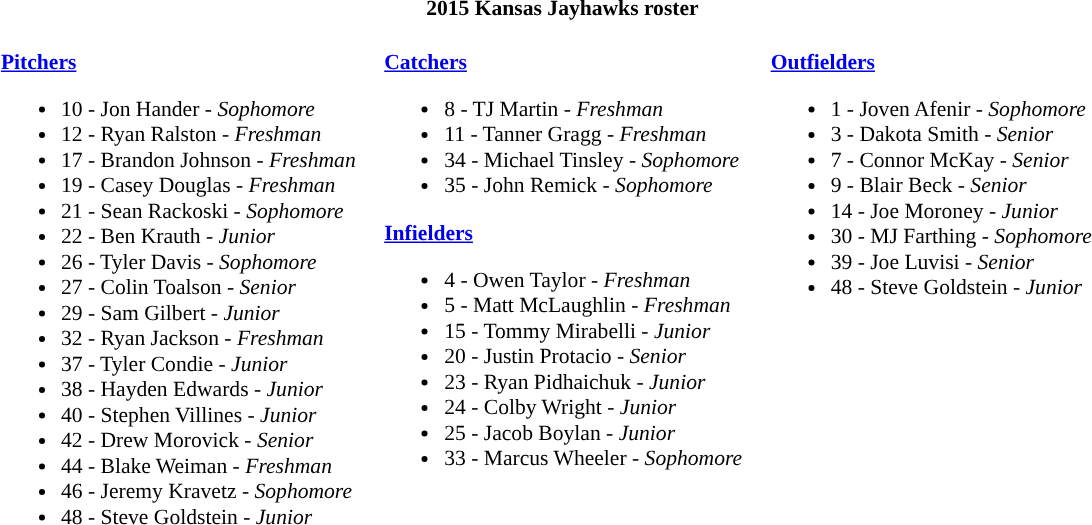<table class="toccolours" style="border-collapse:collapse; font-size:90%;">
<tr>
<th colspan=9>2015 Kansas Jayhawks roster</th>
</tr>
<tr>
<td width="03"> </td>
<td valign="top"><br><strong><a href='#'>Pitchers</a></strong><ul><li>10 - Jon Hander - <em>Sophomore</em></li><li>12 - Ryan Ralston - <em>Freshman</em></li><li>17 - Brandon Johnson - <em>Freshman</em></li><li>19 - Casey Douglas - <em>Freshman</em></li><li>21 - Sean Rackoski - <em>Sophomore</em></li><li>22 - Ben Krauth - <em>Junior</em></li><li>26 - Tyler Davis - <em>Sophomore</em></li><li>27 - Colin Toalson - <em>Senior</em></li><li>29 - Sam Gilbert - <em>Junior</em></li><li>32 - Ryan Jackson - <em>Freshman</em></li><li>37 - Tyler Condie - <em>Junior</em></li><li>38 - Hayden Edwards - <em>Junior</em></li><li>40 - Stephen Villines - <em>Junior</em></li><li>42 - Drew Morovick - <em>Senior</em></li><li>44 - Blake Weiman - <em>Freshman</em></li><li>46 - Jeremy Kravetz - <em>Sophomore</em></li><li>48 - Steve Goldstein - <em>Junior</em></li></ul></td>
<td width="15"> </td>
<td valign="top"><br><strong><a href='#'>Catchers</a></strong><ul><li>8 - TJ Martin - <em>Freshman</em></li><li>11 - Tanner Gragg - <em>Freshman</em></li><li>34 - Michael Tinsley - <em>Sophomore</em></li><li>35 - John Remick - <em>Sophomore</em></li></ul><strong><a href='#'>Infielders</a></strong><ul><li>4 - Owen Taylor - <em>Freshman</em></li><li>5 - Matt McLaughlin - <em>Freshman</em></li><li>15 - Tommy Mirabelli - <em>Junior</em></li><li>20 - Justin Protacio - <em>Senior</em></li><li>23 - Ryan Pidhaichuk - <em>Junior</em></li><li>24 - Colby Wright - <em>Junior</em></li><li>25 - Jacob Boylan - <em>Junior</em></li><li>33 - Marcus Wheeler - <em> Sophomore</em></li></ul></td>
<td width="15"> </td>
<td valign="top"><br><strong><a href='#'>Outfielders</a></strong><ul><li>1 - Joven Afenir - <em>Sophomore</em></li><li>3 - Dakota Smith - <em>Senior</em></li><li>7 - Connor McKay - <em>Senior</em></li><li>9 - Blair Beck - <em>Senior</em></li><li>14 - Joe Moroney - <em> Junior</em></li><li>30 - MJ Farthing - <em>Sophomore</em></li><li>39 - Joe Luvisi - <em>Senior</em></li><li>48 - Steve Goldstein - <em>Junior</em></li></ul></td>
<td width="25"> </td>
</tr>
</table>
